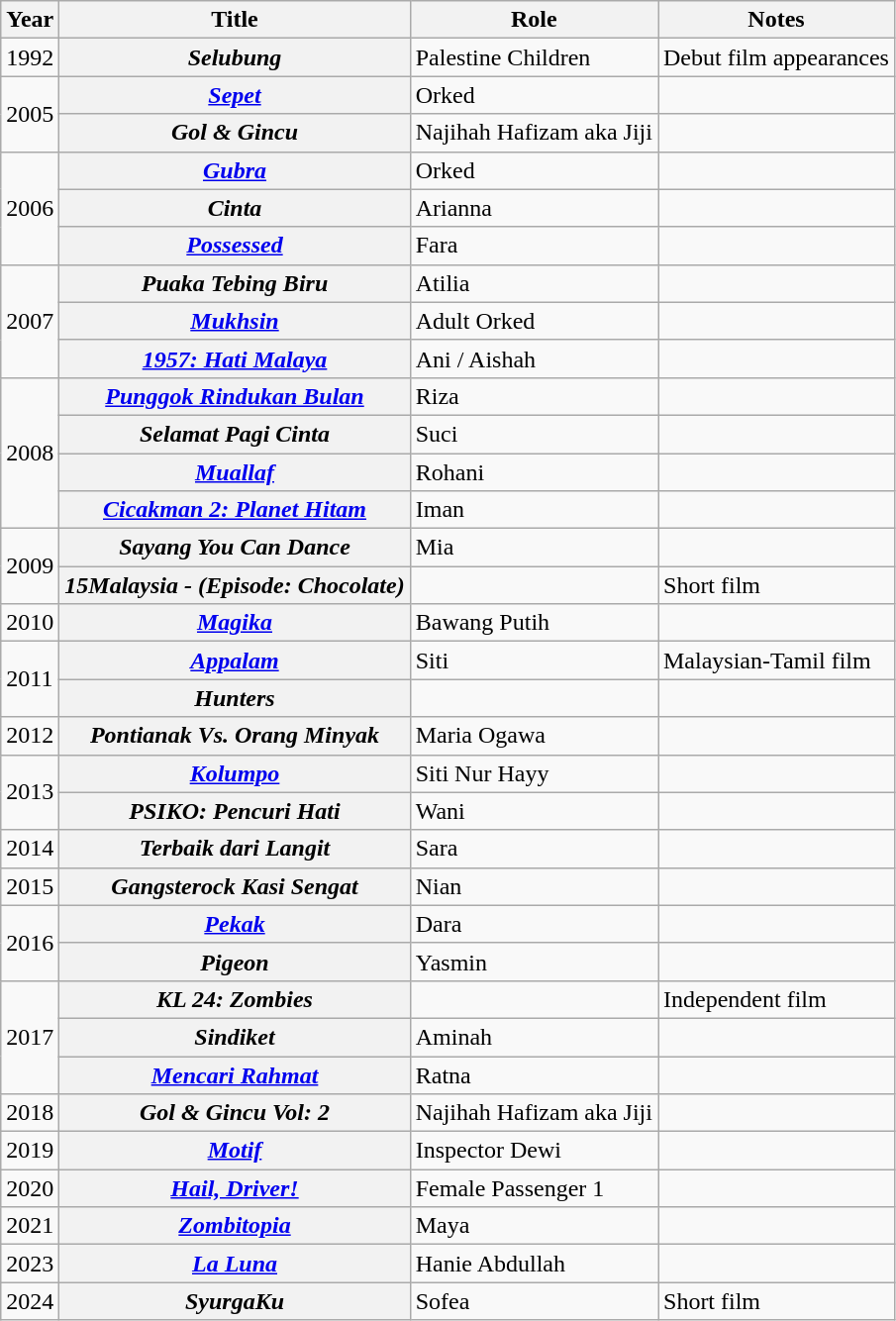<table class="wikitable">
<tr>
<th>Year</th>
<th>Title</th>
<th>Role</th>
<th>Notes</th>
</tr>
<tr>
<td>1992</td>
<th><em>Selubung</em></th>
<td>Palestine Children</td>
<td>Debut film appearances</td>
</tr>
<tr>
<td rowspan="2">2005</td>
<th><em><a href='#'>Sepet</a></em></th>
<td>Orked</td>
<td></td>
</tr>
<tr>
<th><em>Gol & Gincu</em></th>
<td>Najihah Hafizam aka Jiji</td>
<td></td>
</tr>
<tr>
<td rowspan="3">2006</td>
<th><em><a href='#'>Gubra</a></em></th>
<td>Orked</td>
<td></td>
</tr>
<tr>
<th><em>Cinta</em></th>
<td>Arianna</td>
<td></td>
</tr>
<tr>
<th><em><a href='#'>Possessed</a></em></th>
<td>Fara</td>
<td></td>
</tr>
<tr>
<td rowspan="3">2007</td>
<th><em>Puaka Tebing Biru</em></th>
<td>Atilia</td>
<td></td>
</tr>
<tr>
<th><em><a href='#'>Mukhsin</a></em></th>
<td>Adult Orked</td>
<td></td>
</tr>
<tr>
<th><em><a href='#'>1957: Hati Malaya</a></em></th>
<td>Ani / Aishah</td>
<td></td>
</tr>
<tr>
<td rowspan="4">2008</td>
<th><em><a href='#'>Punggok Rindukan Bulan</a></em></th>
<td>Riza</td>
<td></td>
</tr>
<tr>
<th><em>Selamat Pagi Cinta</em></th>
<td>Suci</td>
<td></td>
</tr>
<tr>
<th><em><a href='#'>Muallaf</a></em></th>
<td>Rohani</td>
<td></td>
</tr>
<tr>
<th><em><a href='#'>Cicakman 2: Planet Hitam</a></em></th>
<td>Iman</td>
<td></td>
</tr>
<tr>
<td rowspan="2">2009</td>
<th><em>Sayang You Can Dance</em></th>
<td>Mia</td>
<td></td>
</tr>
<tr>
<th><em>15Malaysia - (Episode: Chocolate)</em></th>
<td></td>
<td>Short film</td>
</tr>
<tr>
<td>2010</td>
<th><em><a href='#'>Magika</a></em></th>
<td>Bawang Putih</td>
<td></td>
</tr>
<tr>
<td rowspan="2">2011</td>
<th><em><a href='#'>Appalam</a></em></th>
<td>Siti</td>
<td>Malaysian-Tamil film</td>
</tr>
<tr>
<th><em>Hunters</em></th>
<td></td>
<td></td>
</tr>
<tr>
<td>2012</td>
<th><em>Pontianak Vs. Orang Minyak</em></th>
<td>Maria Ogawa</td>
<td></td>
</tr>
<tr>
<td rowspan="2">2013</td>
<th><em><a href='#'>Kolumpo</a></em></th>
<td>Siti Nur Hayy</td>
<td></td>
</tr>
<tr>
<th><em>PSIKO: Pencuri Hati</em></th>
<td>Wani</td>
<td></td>
</tr>
<tr>
<td>2014</td>
<th><em>Terbaik dari Langit</em></th>
<td>Sara</td>
<td></td>
</tr>
<tr>
<td>2015</td>
<th><em>Gangsterock Kasi Sengat</em></th>
<td>Nian</td>
<td></td>
</tr>
<tr>
<td rowspan="2">2016</td>
<th><em><a href='#'>Pekak</a></em></th>
<td>Dara</td>
<td></td>
</tr>
<tr>
<th><em>Pigeon</em></th>
<td>Yasmin</td>
<td></td>
</tr>
<tr>
<td rowspan="3">2017</td>
<th><em>KL 24: Zombies</em></th>
<td></td>
<td>Independent film</td>
</tr>
<tr>
<th><em>Sindiket</em></th>
<td>Aminah</td>
<td></td>
</tr>
<tr>
<th><em><a href='#'>Mencari Rahmat</a></em></th>
<td>Ratna</td>
<td></td>
</tr>
<tr>
<td>2018</td>
<th><em>Gol & Gincu Vol: 2</em></th>
<td>Najihah Hafizam aka Jiji</td>
<td></td>
</tr>
<tr>
<td>2019</td>
<th><em><a href='#'>Motif</a></em></th>
<td>Inspector Dewi</td>
<td></td>
</tr>
<tr>
<td>2020</td>
<th><em><a href='#'>Hail, Driver!</a></em></th>
<td>Female Passenger 1</td>
<td></td>
</tr>
<tr>
<td>2021</td>
<th><em><a href='#'>Zombitopia</a></em></th>
<td>Maya</td>
<td></td>
</tr>
<tr>
<td>2023</td>
<th><em><a href='#'>La Luna</a></em></th>
<td>Hanie Abdullah</td>
<td></td>
</tr>
<tr>
<td>2024</td>
<th><em>SyurgaKu</em></th>
<td>Sofea</td>
<td>Short film</td>
</tr>
</table>
